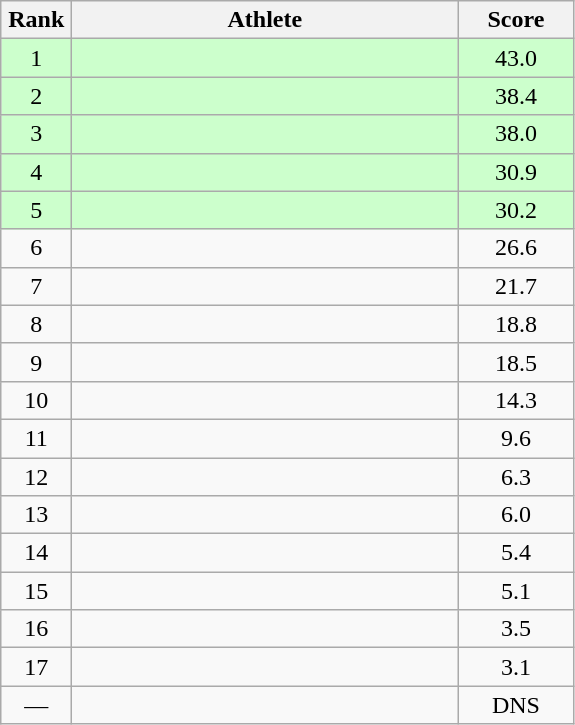<table class=wikitable style="text-align:center">
<tr>
<th width=40>Rank</th>
<th width=250>Athlete</th>
<th width=70>Score</th>
</tr>
<tr bgcolor="ccffcc">
<td>1</td>
<td align=left></td>
<td>43.0</td>
</tr>
<tr bgcolor="ccffcc">
<td>2</td>
<td align=left></td>
<td>38.4</td>
</tr>
<tr bgcolor="ccffcc">
<td>3</td>
<td align=left></td>
<td>38.0</td>
</tr>
<tr bgcolor="ccffcc">
<td>4</td>
<td align=left></td>
<td>30.9</td>
</tr>
<tr bgcolor="ccffcc">
<td>5</td>
<td align=left></td>
<td>30.2</td>
</tr>
<tr>
<td>6</td>
<td align=left></td>
<td>26.6</td>
</tr>
<tr>
<td>7</td>
<td align=left></td>
<td>21.7</td>
</tr>
<tr>
<td>8</td>
<td align=left></td>
<td>18.8</td>
</tr>
<tr>
<td>9</td>
<td align=left></td>
<td>18.5</td>
</tr>
<tr>
<td>10</td>
<td align=left></td>
<td>14.3</td>
</tr>
<tr>
<td>11</td>
<td align=left></td>
<td>9.6</td>
</tr>
<tr>
<td>12</td>
<td align=left></td>
<td>6.3</td>
</tr>
<tr>
<td>13</td>
<td align=left></td>
<td>6.0</td>
</tr>
<tr>
<td>14</td>
<td align=left></td>
<td>5.4</td>
</tr>
<tr>
<td>15</td>
<td align=left></td>
<td>5.1</td>
</tr>
<tr>
<td>16</td>
<td align=left></td>
<td>3.5</td>
</tr>
<tr>
<td>17</td>
<td align=left></td>
<td>3.1</td>
</tr>
<tr>
<td>—</td>
<td align=left></td>
<td>DNS</td>
</tr>
</table>
